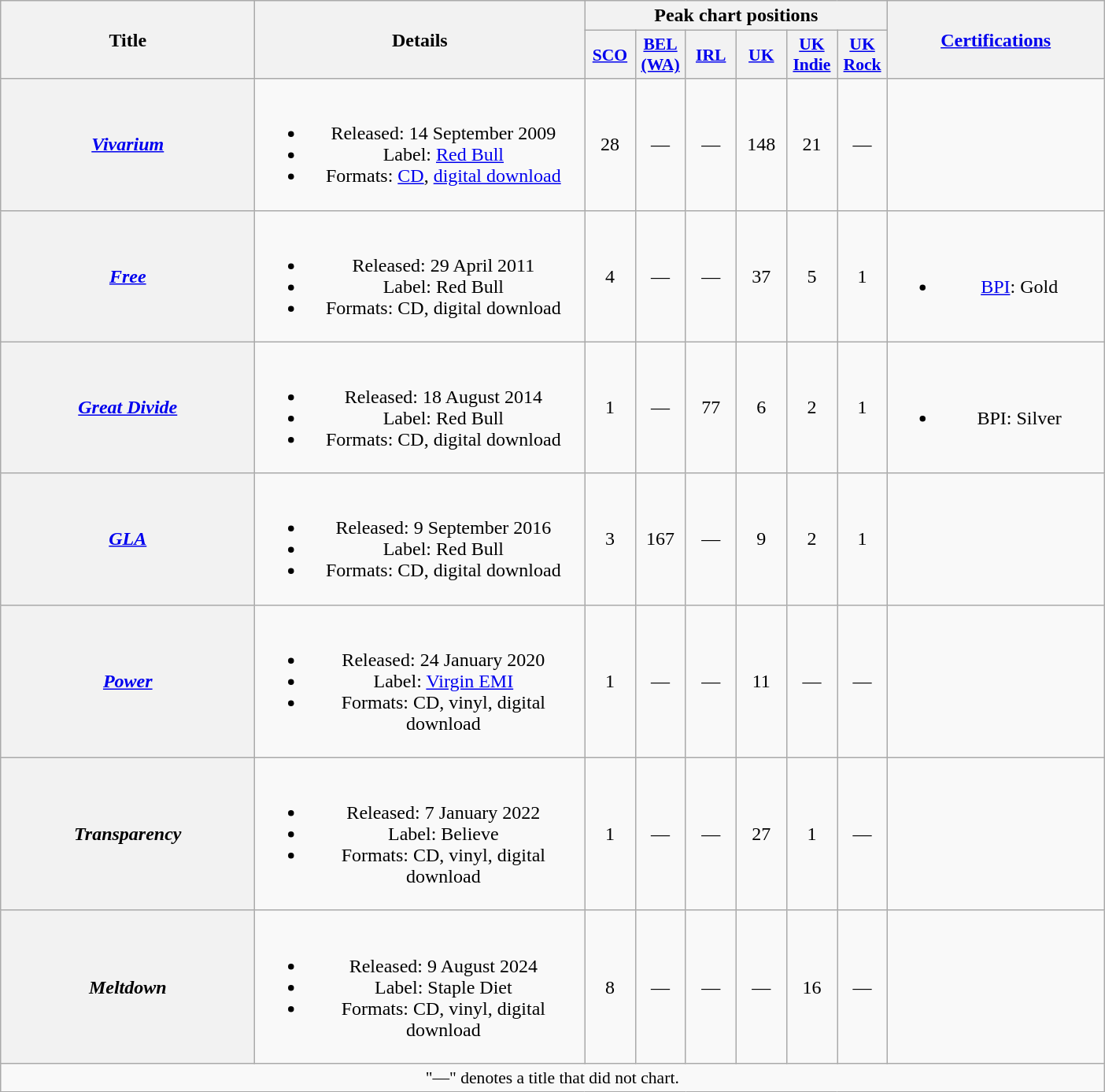<table class="wikitable plainrowheaders" style="text-align:center;">
<tr>
<th scope="col" rowspan="2" style="width:13em;">Title</th>
<th scope="col" rowspan="2" style="width:17em;">Details</th>
<th scope="col" colspan="6">Peak chart positions</th>
<th scope="col" rowspan="2" style="width:11em;"><a href='#'>Certifications</a></th>
</tr>
<tr>
<th style="width:2.5em;font-size:90%"><a href='#'>SCO</a><br></th>
<th scope="col" style="width:2.5em;font-size:90%;"><a href='#'>BEL<br>(WA)</a><br></th>
<th style="width:2.5em;font-size:90%"><a href='#'>IRL</a><br></th>
<th style="width:2.5em;font-size:90%"><a href='#'>UK</a><br></th>
<th style="width:2.5em;font-size:90%"><a href='#'>UK<br>Indie</a><br></th>
<th style="width:2.5em;font-size:90%"><a href='#'>UK<br>Rock</a><br></th>
</tr>
<tr>
<th scope="row"><em><a href='#'>Vivarium</a></em></th>
<td><br><ul><li>Released: 14 September 2009</li><li>Label: <a href='#'>Red Bull</a></li><li>Formats: <a href='#'>CD</a>, <a href='#'>digital download</a></li></ul></td>
<td>28</td>
<td>—</td>
<td>—</td>
<td>148</td>
<td>21</td>
<td>—</td>
<td></td>
</tr>
<tr>
<th scope="row"><em><a href='#'>Free</a></em></th>
<td><br><ul><li>Released: 29 April 2011</li><li>Label: Red Bull</li><li>Formats: CD, digital download</li></ul></td>
<td>4</td>
<td>—</td>
<td>—</td>
<td>37</td>
<td>5</td>
<td>1</td>
<td><br><ul><li><a href='#'>BPI</a>: Gold</li></ul></td>
</tr>
<tr>
<th scope="row"><em><a href='#'>Great Divide</a></em></th>
<td><br><ul><li>Released: 18 August 2014</li><li>Label: Red Bull</li><li>Formats: CD, digital download</li></ul></td>
<td>1</td>
<td>—</td>
<td>77</td>
<td>6</td>
<td>2</td>
<td>1</td>
<td><br><ul><li>BPI: Silver</li></ul></td>
</tr>
<tr>
<th scope="row"><em><a href='#'>GLA</a></em></th>
<td><br><ul><li>Released: 9 September 2016</li><li>Label: Red Bull</li><li>Formats: CD, digital download</li></ul></td>
<td>3</td>
<td>167</td>
<td>—</td>
<td>9</td>
<td>2</td>
<td>1</td>
<td></td>
</tr>
<tr>
<th scope="row"><em><a href='#'>Power</a></em></th>
<td><br><ul><li>Released: 24 January 2020</li><li>Label: <a href='#'>Virgin EMI</a></li><li>Formats: CD, vinyl, digital download</li></ul></td>
<td>1</td>
<td>—</td>
<td>—</td>
<td>11</td>
<td>—</td>
<td>—</td>
<td></td>
</tr>
<tr>
<th scope="row"><em>Transparency</em></th>
<td><br><ul><li>Released: 7 January 2022</li><li>Label: Believe</li><li>Formats: CD, vinyl, digital download</li></ul></td>
<td>1</td>
<td>—</td>
<td>—</td>
<td>27</td>
<td>1</td>
<td>—</td>
<td></td>
</tr>
<tr>
<th scope="row"><em>Meltdown</em></th>
<td><br><ul><li>Released: 9 August 2024</li><li>Label: Staple Diet</li><li>Formats: CD, vinyl, digital download</li></ul></td>
<td>8</td>
<td>—</td>
<td>—</td>
<td>—</td>
<td>16</td>
<td>—</td>
<td></td>
</tr>
<tr>
<td colspan="9" style="font-size:90%">"—" denotes a title that did not chart.</td>
</tr>
</table>
